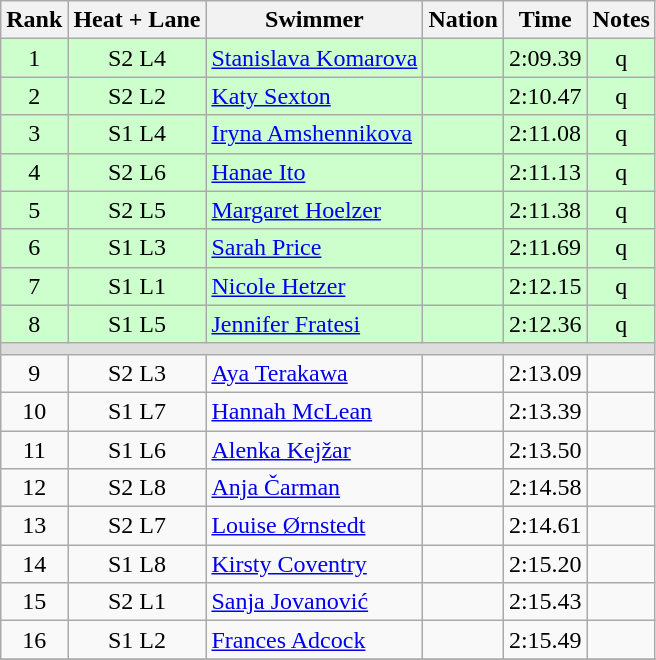<table class="wikitable sortable" style="text-align:center">
<tr>
<th>Rank</th>
<th>Heat + Lane</th>
<th>Swimmer</th>
<th>Nation</th>
<th>Time</th>
<th>Notes</th>
</tr>
<tr bgcolor=ccffcc>
<td>1</td>
<td>S2 L4</td>
<td align=left><a href='#'>Stanislava Komarova</a></td>
<td align=left></td>
<td>2:09.39</td>
<td>q</td>
</tr>
<tr bgcolor=ccffcc>
<td>2</td>
<td>S2 L2</td>
<td align=left><a href='#'>Katy Sexton</a></td>
<td align=left></td>
<td>2:10.47</td>
<td>q</td>
</tr>
<tr bgcolor=ccffcc>
<td>3</td>
<td>S1 L4</td>
<td align=left><a href='#'>Iryna Amshennikova</a></td>
<td align=left></td>
<td>2:11.08</td>
<td>q</td>
</tr>
<tr bgcolor=ccffcc>
<td>4</td>
<td>S2 L6</td>
<td align=left><a href='#'>Hanae Ito</a></td>
<td align=left></td>
<td>2:11.13</td>
<td>q</td>
</tr>
<tr bgcolor=ccffcc>
<td>5</td>
<td>S2 L5</td>
<td align=left><a href='#'>Margaret Hoelzer</a></td>
<td align=left></td>
<td>2:11.38</td>
<td>q</td>
</tr>
<tr bgcolor=ccffcc>
<td>6</td>
<td>S1 L3</td>
<td align=left><a href='#'>Sarah Price</a></td>
<td align=left></td>
<td>2:11.69</td>
<td>q</td>
</tr>
<tr bgcolor=ccffcc>
<td>7</td>
<td>S1 L1</td>
<td align=left><a href='#'>Nicole Hetzer</a></td>
<td align=left></td>
<td>2:12.15</td>
<td>q</td>
</tr>
<tr bgcolor=ccffcc>
<td>8</td>
<td>S1 L5</td>
<td align=left><a href='#'>Jennifer Fratesi</a></td>
<td align=left></td>
<td>2:12.36</td>
<td>q</td>
</tr>
<tr bgcolor=#DDDDDD>
<td colspan=6></td>
</tr>
<tr>
<td>9</td>
<td>S2 L3</td>
<td align=left><a href='#'>Aya Terakawa</a></td>
<td align=left></td>
<td>2:13.09</td>
<td></td>
</tr>
<tr>
<td>10</td>
<td>S1 L7</td>
<td align=left><a href='#'>Hannah McLean</a></td>
<td align=left></td>
<td>2:13.39</td>
<td></td>
</tr>
<tr>
<td>11</td>
<td>S1 L6</td>
<td align=left><a href='#'>Alenka Kejžar</a></td>
<td align=left></td>
<td>2:13.50</td>
<td></td>
</tr>
<tr>
<td>12</td>
<td>S2 L8</td>
<td align=left><a href='#'>Anja Čarman</a></td>
<td align=left></td>
<td>2:14.58</td>
<td></td>
</tr>
<tr>
<td>13</td>
<td>S2 L7</td>
<td align=left><a href='#'>Louise Ørnstedt</a></td>
<td align=left></td>
<td>2:14.61</td>
<td></td>
</tr>
<tr>
<td>14</td>
<td>S1 L8</td>
<td align=left><a href='#'>Kirsty Coventry</a></td>
<td align=left></td>
<td>2:15.20</td>
<td></td>
</tr>
<tr>
<td>15</td>
<td>S2 L1</td>
<td align=left><a href='#'>Sanja Jovanović</a></td>
<td align=left></td>
<td>2:15.43</td>
<td></td>
</tr>
<tr>
<td>16</td>
<td>S1 L2</td>
<td align=left><a href='#'>Frances Adcock</a></td>
<td align=left></td>
<td>2:15.49</td>
<td></td>
</tr>
<tr>
</tr>
</table>
